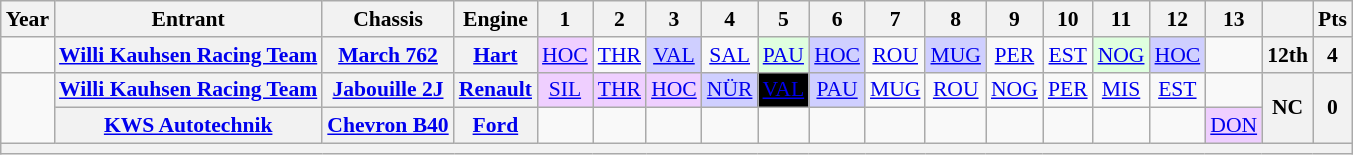<table class="wikitable" style="text-align:center; font-size:90%">
<tr>
<th>Year</th>
<th>Entrant</th>
<th>Chassis</th>
<th>Engine</th>
<th>1</th>
<th>2</th>
<th>3</th>
<th>4</th>
<th>5</th>
<th>6</th>
<th>7</th>
<th>8</th>
<th>9</th>
<th>10</th>
<th>11</th>
<th>12</th>
<th>13</th>
<th></th>
<th>Pts</th>
</tr>
<tr>
<td></td>
<th><a href='#'>Willi Kauhsen Racing Team</a></th>
<th><a href='#'>March 762</a></th>
<th><a href='#'>Hart</a></th>
<td style="background:#EFCFFF;"><a href='#'>HOC</a><br></td>
<td><a href='#'>THR</a></td>
<td style="background:#CFCFFF;"><a href='#'>VAL</a><br></td>
<td><a href='#'>SAL</a></td>
<td style="background:#DFFFDF;"><a href='#'>PAU</a><br><small></small></td>
<td style="background:#CFCFFF;"><a href='#'>HOC</a><br></td>
<td><a href='#'>ROU</a></td>
<td style="background:#CFCFFF;"><a href='#'>MUG</a><br></td>
<td><a href='#'>PER</a></td>
<td><a href='#'>EST</a></td>
<td style="background:#DFFFDF;"><a href='#'>NOG</a><br><small></small></td>
<td style="background:#CFCFFF;"><a href='#'>HOC</a><br></td>
<td></td>
<th>12th</th>
<th>4</th>
</tr>
<tr>
<td rowspan=2></td>
<th><a href='#'>Willi Kauhsen Racing Team</a></th>
<th><a href='#'>Jabouille 2J</a></th>
<th><a href='#'>Renault</a></th>
<td style="background:#EFCFFF;"><a href='#'>SIL</a><br></td>
<td style="background:#EFCFFF;"><a href='#'>THR</a><br></td>
<td style="background:#EFCFFF;"><a href='#'>HOC</a><br></td>
<td style="background:#CFCFFF;"><a href='#'>NÜR</a><br></td>
<td style="background:#000000; color:#ffffff"><a href='#'><span>VAL</span></a><br></td>
<td style="background:#CFCFFF;"><a href='#'>PAU</a><br></td>
<td><a href='#'>MUG</a></td>
<td><a href='#'>ROU</a></td>
<td><a href='#'>NOG</a></td>
<td><a href='#'>PER</a></td>
<td><a href='#'>MIS</a></td>
<td><a href='#'>EST</a></td>
<td></td>
<th rowspan=2>NC</th>
<th rowspan=2>0</th>
</tr>
<tr>
<th><a href='#'>KWS Autotechnik</a></th>
<th><a href='#'>Chevron B40</a></th>
<th><a href='#'>Ford</a></th>
<td></td>
<td></td>
<td></td>
<td></td>
<td></td>
<td></td>
<td></td>
<td></td>
<td></td>
<td></td>
<td></td>
<td></td>
<td style="background:#EFCFFF;"><a href='#'>DON</a><br></td>
</tr>
<tr>
<th colspan="19"></th>
</tr>
</table>
